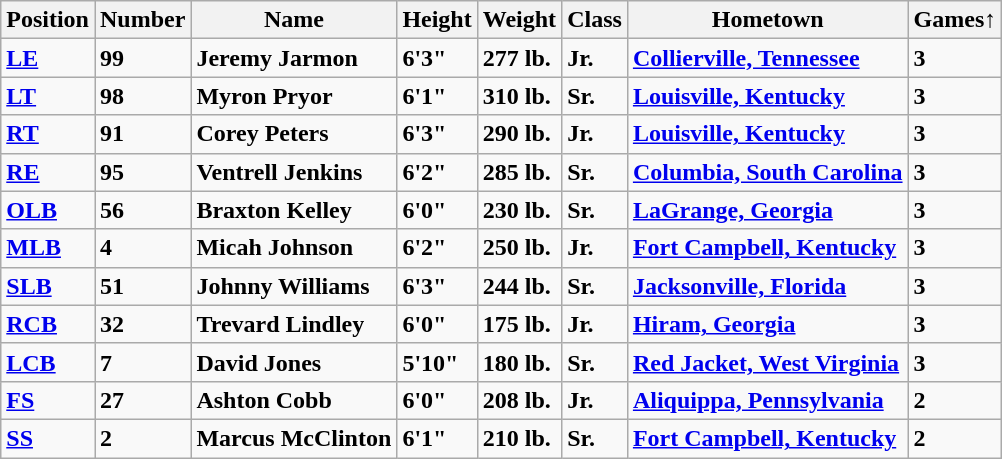<table class="wikitable">
<tr>
<th>Position</th>
<th>Number</th>
<th>Name</th>
<th>Height</th>
<th>Weight</th>
<th>Class</th>
<th>Hometown</th>
<th>Games↑</th>
</tr>
<tr>
<td><strong><a href='#'>LE</a></strong></td>
<td><strong>99</strong></td>
<td><strong>Jeremy Jarmon</strong></td>
<td><strong>6'3"</strong></td>
<td><strong>277 lb.</strong></td>
<td><strong>Jr.</strong></td>
<td><strong><a href='#'>Collierville, Tennessee</a></strong></td>
<td><strong>3</strong></td>
</tr>
<tr>
<td><strong><a href='#'>LT</a></strong></td>
<td><strong>98</strong></td>
<td><strong>Myron Pryor</strong></td>
<td><strong>6'1"</strong></td>
<td><strong>310 lb.</strong></td>
<td><strong>Sr.</strong></td>
<td><strong><a href='#'>Louisville, Kentucky</a></strong></td>
<td><strong>3</strong></td>
</tr>
<tr>
<td><strong><a href='#'>RT</a></strong></td>
<td><strong>91</strong></td>
<td><strong>Corey Peters</strong></td>
<td><strong>6'3"</strong></td>
<td><strong>290 lb.</strong></td>
<td><strong>Jr.</strong></td>
<td><strong><a href='#'>Louisville, Kentucky</a></strong></td>
<td><strong>3</strong></td>
</tr>
<tr>
<td><strong><a href='#'>RE</a></strong></td>
<td><strong>95</strong></td>
<td><strong>Ventrell Jenkins</strong></td>
<td><strong>6'2"</strong></td>
<td><strong>285 lb.</strong></td>
<td><strong>Sr.</strong></td>
<td><strong><a href='#'>Columbia, South Carolina</a></strong></td>
<td><strong>3</strong></td>
</tr>
<tr>
<td><strong><a href='#'>OLB</a></strong></td>
<td><strong>56</strong></td>
<td><strong>Braxton Kelley</strong></td>
<td><strong>6'0"</strong></td>
<td><strong>230 lb.</strong></td>
<td><strong>Sr.</strong></td>
<td><strong><a href='#'>LaGrange, Georgia</a></strong></td>
<td><strong>3</strong></td>
</tr>
<tr>
<td><strong><a href='#'>MLB</a></strong></td>
<td><strong>4</strong></td>
<td><strong>Micah Johnson</strong></td>
<td><strong>6'2"</strong></td>
<td><strong>250 lb.</strong></td>
<td><strong>Jr.</strong></td>
<td><strong><a href='#'>Fort Campbell, Kentucky</a></strong></td>
<td><strong>3</strong></td>
</tr>
<tr>
<td><strong><a href='#'>SLB</a></strong></td>
<td><strong>51</strong></td>
<td><strong>Johnny Williams</strong></td>
<td><strong>6'3"</strong></td>
<td><strong>244 lb.</strong></td>
<td><strong>Sr.</strong></td>
<td><strong><a href='#'>Jacksonville, Florida</a></strong></td>
<td><strong>3</strong></td>
</tr>
<tr>
<td><strong><a href='#'>RCB</a></strong></td>
<td><strong>32</strong></td>
<td><strong>Trevard Lindley</strong></td>
<td><strong>6'0"</strong></td>
<td><strong>175 lb.</strong></td>
<td><strong>Jr.</strong></td>
<td><strong><a href='#'>Hiram, Georgia</a></strong></td>
<td><strong>3</strong></td>
</tr>
<tr>
<td><strong><a href='#'>LCB</a></strong></td>
<td><strong>7</strong></td>
<td><strong>David Jones</strong></td>
<td><strong>5'10"</strong></td>
<td><strong>180 lb.</strong></td>
<td><strong>Sr.</strong></td>
<td><strong><a href='#'>Red Jacket, West Virginia</a></strong></td>
<td><strong>3</strong></td>
</tr>
<tr>
<td><strong><a href='#'>FS</a></strong></td>
<td><strong>27</strong></td>
<td><strong>Ashton Cobb</strong></td>
<td><strong>6'0"</strong></td>
<td><strong>208 lb.</strong></td>
<td><strong>Jr.</strong></td>
<td><strong><a href='#'>Aliquippa, Pennsylvania</a></strong></td>
<td><strong>2</strong></td>
</tr>
<tr>
<td><strong><a href='#'>SS</a></strong></td>
<td><strong>2</strong></td>
<td><strong>Marcus McClinton</strong></td>
<td><strong>6'1"</strong></td>
<td><strong>210 lb.</strong></td>
<td><strong>Sr.</strong></td>
<td><strong><a href='#'>Fort Campbell, Kentucky</a></strong></td>
<td><strong>2</strong></td>
</tr>
</table>
